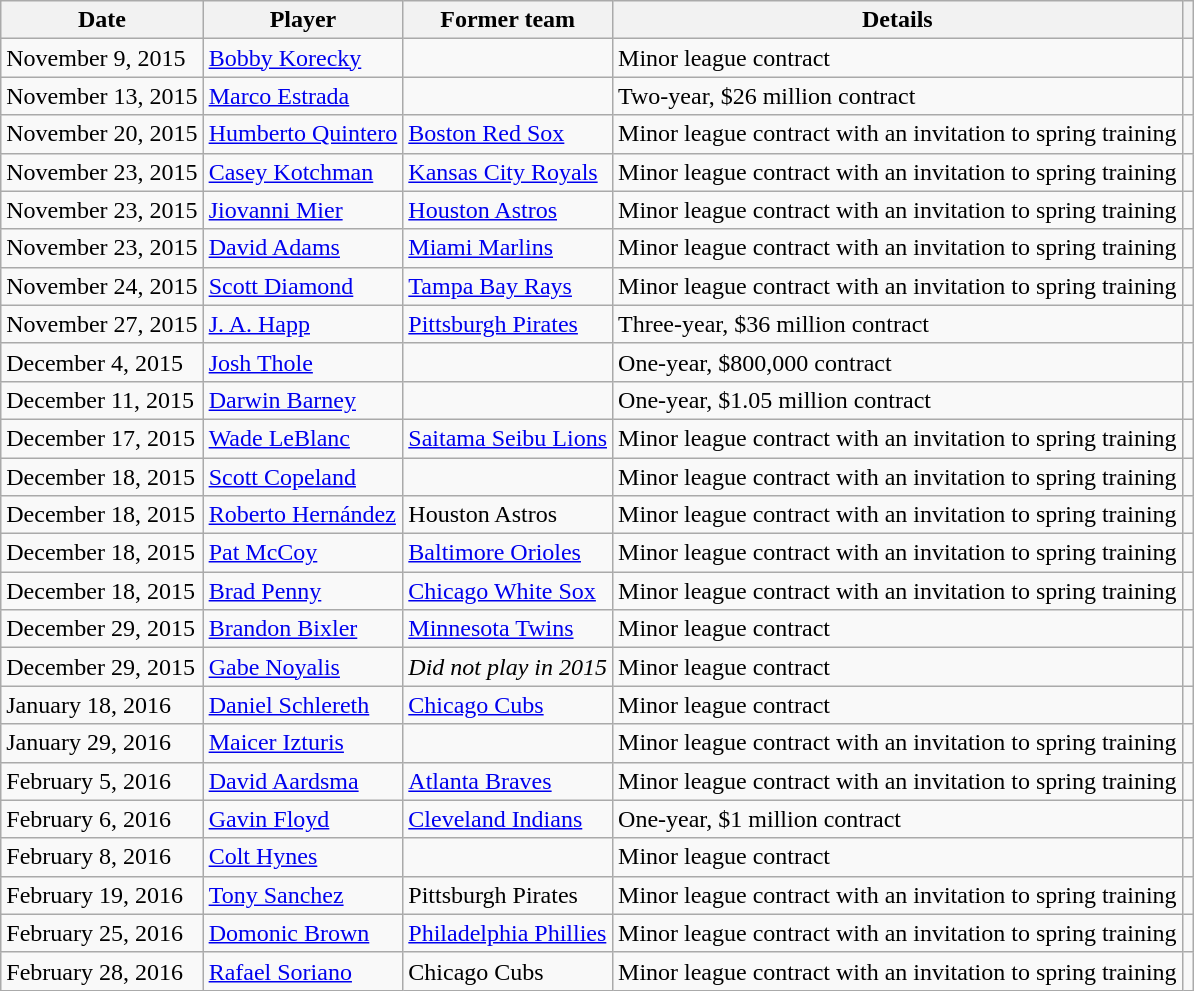<table class="wikitable">
<tr>
<th>Date</th>
<th>Player</th>
<th>Former team</th>
<th>Details</th>
<th></th>
</tr>
<tr>
<td>November 9, 2015</td>
<td><a href='#'>Bobby Korecky</a></td>
<td></td>
<td>Minor league contract</td>
<td></td>
</tr>
<tr>
<td>November 13, 2015</td>
<td><a href='#'>Marco Estrada</a></td>
<td></td>
<td>Two-year, $26 million contract</td>
<td></td>
</tr>
<tr>
<td>November 20, 2015</td>
<td><a href='#'>Humberto Quintero</a></td>
<td><a href='#'>Boston Red Sox</a></td>
<td>Minor league contract with an invitation to spring training</td>
<td></td>
</tr>
<tr>
<td>November 23, 2015</td>
<td><a href='#'>Casey Kotchman</a></td>
<td><a href='#'>Kansas City Royals</a></td>
<td>Minor league contract with an invitation to spring training</td>
<td></td>
</tr>
<tr>
<td>November 23, 2015</td>
<td><a href='#'>Jiovanni Mier</a></td>
<td><a href='#'>Houston Astros</a></td>
<td>Minor league contract with an invitation to spring training</td>
<td></td>
</tr>
<tr>
<td>November 23, 2015</td>
<td><a href='#'>David Adams</a></td>
<td><a href='#'>Miami Marlins</a></td>
<td>Minor league contract with an invitation to spring training</td>
<td></td>
</tr>
<tr>
<td>November 24, 2015</td>
<td><a href='#'>Scott Diamond</a></td>
<td><a href='#'>Tampa Bay Rays</a></td>
<td>Minor league contract with an invitation to spring training</td>
<td></td>
</tr>
<tr>
<td>November 27, 2015</td>
<td><a href='#'>J. A. Happ</a></td>
<td><a href='#'>Pittsburgh Pirates</a></td>
<td>Three-year, $36 million contract</td>
<td></td>
</tr>
<tr>
<td>December 4, 2015</td>
<td><a href='#'>Josh Thole</a></td>
<td></td>
<td>One-year, $800,000 contract</td>
<td></td>
</tr>
<tr>
<td>December 11, 2015</td>
<td><a href='#'>Darwin Barney</a></td>
<td></td>
<td>One-year, $1.05 million contract</td>
<td></td>
</tr>
<tr>
<td>December 17, 2015</td>
<td><a href='#'>Wade LeBlanc</a></td>
<td><a href='#'>Saitama Seibu Lions</a></td>
<td>Minor league contract with an invitation to spring training</td>
<td></td>
</tr>
<tr>
<td>December 18, 2015</td>
<td><a href='#'>Scott Copeland</a></td>
<td></td>
<td>Minor league contract with an invitation to spring training</td>
<td></td>
</tr>
<tr>
<td>December 18, 2015</td>
<td><a href='#'>Roberto Hernández</a></td>
<td>Houston Astros</td>
<td>Minor league contract with an invitation to spring training</td>
<td></td>
</tr>
<tr>
<td>December 18, 2015</td>
<td><a href='#'>Pat McCoy</a></td>
<td><a href='#'>Baltimore Orioles</a></td>
<td>Minor league contract with an invitation to spring training</td>
<td></td>
</tr>
<tr>
<td>December 18, 2015</td>
<td><a href='#'>Brad Penny</a></td>
<td><a href='#'>Chicago White Sox</a></td>
<td>Minor league contract with an invitation to spring training</td>
<td></td>
</tr>
<tr>
<td>December 29, 2015</td>
<td><a href='#'>Brandon Bixler</a></td>
<td><a href='#'>Minnesota Twins</a></td>
<td>Minor league contract</td>
<td></td>
</tr>
<tr>
<td>December 29, 2015</td>
<td><a href='#'>Gabe Noyalis</a></td>
<td><em>Did not play in 2015</em></td>
<td>Minor league contract</td>
<td></td>
</tr>
<tr>
<td>January 18, 2016</td>
<td><a href='#'>Daniel Schlereth</a></td>
<td><a href='#'>Chicago Cubs</a></td>
<td>Minor league contract</td>
<td></td>
</tr>
<tr>
<td>January 29, 2016</td>
<td><a href='#'>Maicer Izturis</a></td>
<td></td>
<td>Minor league contract with an invitation to spring training</td>
<td></td>
</tr>
<tr>
<td>February 5, 2016</td>
<td><a href='#'>David Aardsma</a></td>
<td><a href='#'>Atlanta Braves</a></td>
<td>Minor league contract with an invitation to spring training</td>
<td></td>
</tr>
<tr>
<td>February 6, 2016</td>
<td><a href='#'>Gavin Floyd</a></td>
<td><a href='#'>Cleveland Indians</a></td>
<td>One-year, $1 million contract</td>
<td></td>
</tr>
<tr>
<td>February 8, 2016</td>
<td><a href='#'>Colt Hynes</a></td>
<td></td>
<td>Minor league contract</td>
<td></td>
</tr>
<tr>
<td>February 19, 2016</td>
<td><a href='#'>Tony Sanchez</a></td>
<td>Pittsburgh Pirates</td>
<td>Minor league contract with an invitation to spring training</td>
<td></td>
</tr>
<tr>
<td>February 25, 2016</td>
<td><a href='#'>Domonic Brown</a></td>
<td><a href='#'>Philadelphia Phillies</a></td>
<td>Minor league contract with an invitation to spring training</td>
<td></td>
</tr>
<tr>
<td>February 28, 2016</td>
<td><a href='#'>Rafael Soriano</a></td>
<td>Chicago Cubs</td>
<td>Minor league contract with an invitation to spring training</td>
<td></td>
</tr>
</table>
